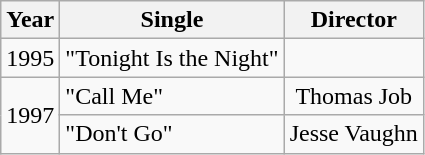<table class="wikitable">
<tr>
<th align="left">Year</th>
<th align="left">Single</th>
<th align="left">Director</th>
</tr>
<tr>
<td>1995</td>
<td align="left">"Tonight Is the Night"</td>
<td align="center"></td>
</tr>
<tr>
<td align="left" rowspan=2>1997</td>
<td align="left">"Call Me"</td>
<td align="center">Thomas Job</td>
</tr>
<tr>
<td align="left">"Don't Go"</td>
<td align="center">Jesse Vaughn</td>
</tr>
</table>
